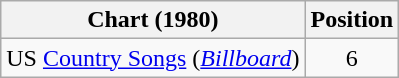<table class="wikitable">
<tr>
<th scope="col">Chart (1980)</th>
<th scope="col">Position</th>
</tr>
<tr>
<td>US <a href='#'>Country Songs</a> (<em><a href='#'>Billboard</a></em>)</td>
<td align="center">6</td>
</tr>
</table>
